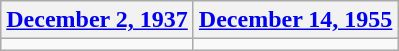<table class=wikitable>
<tr>
<th><a href='#'>December 2, 1937</a></th>
<th><a href='#'>December 14, 1955</a></th>
</tr>
<tr>
<td></td>
<td></td>
</tr>
</table>
